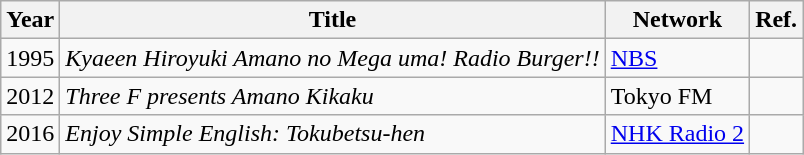<table class="wikitable">
<tr>
<th>Year</th>
<th>Title</th>
<th>Network</th>
<th>Ref.</th>
</tr>
<tr>
<td>1995</td>
<td><em>Kyaeen Hiroyuki Amano no Mega uma! Radio Burger!!</em></td>
<td><a href='#'>NBS</a></td>
<td></td>
</tr>
<tr>
<td>2012</td>
<td><em>Three F presents Amano Kikaku</em></td>
<td>Tokyo FM</td>
<td></td>
</tr>
<tr>
<td>2016</td>
<td><em>Enjoy Simple English: Tokubetsu-hen</em></td>
<td><a href='#'>NHK Radio 2</a></td>
<td></td>
</tr>
</table>
